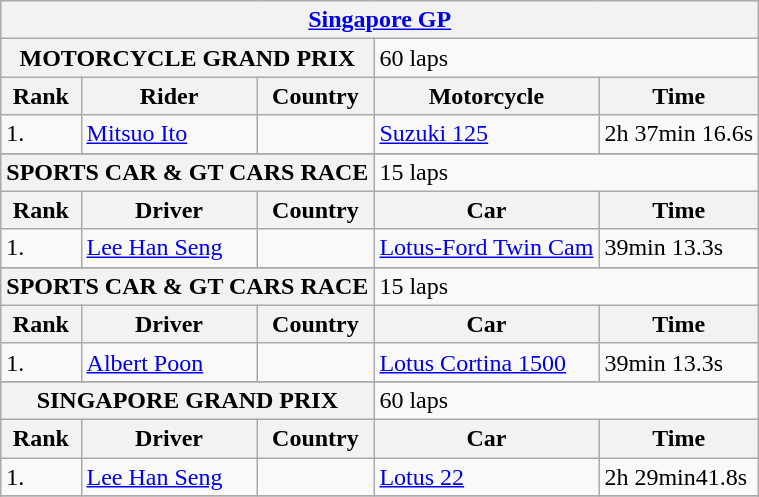<table class=wikitable>
<tr>
<th colspan=5><a href='#'>Singapore GP</a></th>
</tr>
<tr>
<th colspan=3>MOTORCYCLE GRAND PRIX</th>
<td colspan=2>60 laps</td>
</tr>
<tr>
<th>Rank</th>
<th>Rider</th>
<th>Country</th>
<th>Motorcycle</th>
<th>Time</th>
</tr>
<tr>
<td>1.</td>
<td><a href='#'>Mitsuo Ito</a></td>
<td></td>
<td><a href='#'>Suzuki 125</a></td>
<td>2h 37min 16.6s</td>
</tr>
<tr>
</tr>
<tr>
<th colspan=3>SPORTS CAR & GT CARS RACE</th>
<td colspan=2>15 laps</td>
</tr>
<tr>
<th>Rank</th>
<th>Driver</th>
<th>Country</th>
<th>Car</th>
<th>Time</th>
</tr>
<tr>
<td>1.</td>
<td><a href='#'>Lee Han Seng</a></td>
<td></td>
<td><a href='#'>Lotus-Ford Twin Cam</a></td>
<td>39min 13.3s</td>
</tr>
<tr>
</tr>
<tr>
<th colspan=3>SPORTS CAR & GT CARS RACE</th>
<td colspan=2>15 laps</td>
</tr>
<tr>
<th>Rank</th>
<th>Driver</th>
<th>Country</th>
<th>Car</th>
<th>Time</th>
</tr>
<tr>
<td>1.</td>
<td><a href='#'>Albert Poon</a></td>
<td></td>
<td><a href='#'>Lotus Cortina 1500</a></td>
<td>39min 13.3s</td>
</tr>
<tr>
</tr>
<tr>
<th colspan=3>SINGAPORE GRAND PRIX</th>
<td colspan=2>60 laps</td>
</tr>
<tr>
<th>Rank</th>
<th>Driver</th>
<th>Country</th>
<th>Car</th>
<th>Time</th>
</tr>
<tr>
<td>1.</td>
<td><a href='#'>Lee Han Seng</a></td>
<td></td>
<td><a href='#'>Lotus 22</a></td>
<td>2h 29min41.8s</td>
</tr>
<tr>
</tr>
<tr>
</tr>
</table>
